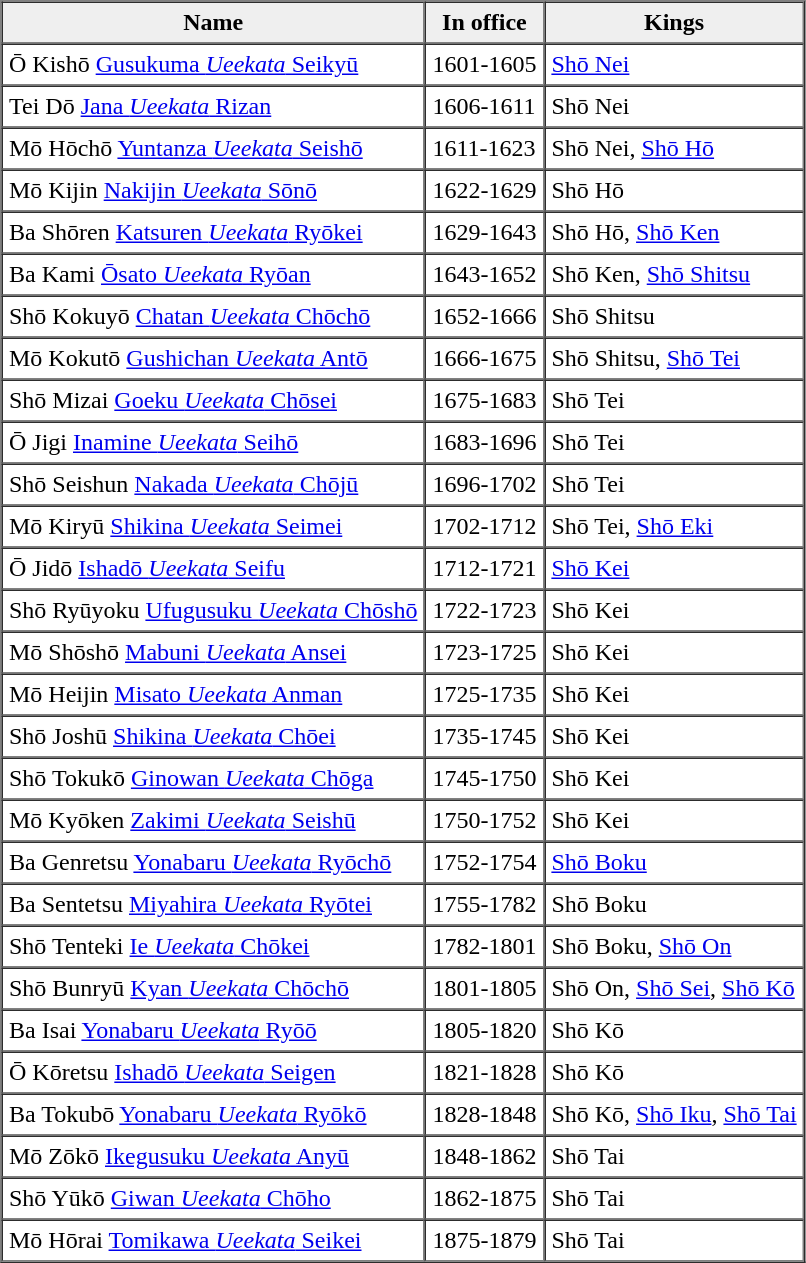<table border=1 cellpadding=4 cellspacing=0>
<tr>
<th align="center" style="background:#efefef;">Name</th>
<th align="center" style="background:#efefef;">In office</th>
<th align="center" style="background:#efefef;">Kings</th>
</tr>
<tr>
<td>Ō Kishō <a href='#'>Gusukuma <em>Ueekata</em> Seikyū</a><br></td>
<td>1601-1605</td>
<td><a href='#'>Shō Nei</a></td>
</tr>
<tr>
<td>Tei Dō <a href='#'>Jana <em>Ueekata</em> Rizan</a><br></td>
<td>1606-1611</td>
<td>Shō Nei</td>
</tr>
<tr>
<td>Mō Hōchō <a href='#'>Yuntanza <em>Ueekata</em> Seishō</a><br></td>
<td>1611-1623</td>
<td>Shō Nei, <a href='#'>Shō Hō</a></td>
</tr>
<tr>
<td>Mō Kijin <a href='#'>Nakijin <em>Ueekata</em> Sōnō</a><br></td>
<td>1622-1629</td>
<td>Shō Hō</td>
</tr>
<tr>
<td>Ba Shōren <a href='#'>Katsuren <em>Ueekata</em> Ryōkei</a><br></td>
<td>1629-1643</td>
<td>Shō Hō, <a href='#'>Shō Ken</a></td>
</tr>
<tr>
<td>Ba Kami <a href='#'>Ōsato <em>Ueekata</em> Ryōan</a><br></td>
<td>1643-1652</td>
<td>Shō Ken, <a href='#'>Shō Shitsu</a></td>
</tr>
<tr>
<td>Shō Kokuyō <a href='#'>Chatan <em>Ueekata</em> Chōchō</a><br></td>
<td>1652-1666</td>
<td>Shō Shitsu</td>
</tr>
<tr>
<td>Mō Kokutō <a href='#'>Gushichan <em>Ueekata</em> Antō</a><br></td>
<td>1666-1675</td>
<td>Shō Shitsu, <a href='#'>Shō Tei</a></td>
</tr>
<tr>
<td>Shō Mizai <a href='#'>Goeku <em>Ueekata</em> Chōsei</a><br></td>
<td>1675-1683</td>
<td>Shō Tei</td>
</tr>
<tr>
<td>Ō Jigi <a href='#'>Inamine <em>Ueekata</em> Seihō</a><br></td>
<td>1683-1696</td>
<td>Shō Tei</td>
</tr>
<tr>
<td>Shō Seishun <a href='#'>Nakada <em>Ueekata</em> Chōjū</a><br></td>
<td>1696-1702</td>
<td>Shō Tei</td>
</tr>
<tr>
<td>Mō Kiryū <a href='#'>Shikina <em>Ueekata</em> Seimei</a><br></td>
<td>1702-1712</td>
<td>Shō Tei, <a href='#'>Shō Eki</a></td>
</tr>
<tr>
<td>Ō Jidō <a href='#'>Ishadō <em>Ueekata</em> Seifu</a><br></td>
<td>1712-1721</td>
<td><a href='#'>Shō Kei</a></td>
</tr>
<tr>
<td>Shō Ryūyoku <a href='#'>Ufugusuku <em>Ueekata</em> Chōshō</a><br></td>
<td>1722-1723</td>
<td>Shō Kei</td>
</tr>
<tr>
<td>Mō Shōshō <a href='#'>Mabuni <em>Ueekata</em> Ansei</a><br></td>
<td>1723-1725</td>
<td>Shō Kei</td>
</tr>
<tr>
<td>Mō Heijin <a href='#'>Misato <em>Ueekata</em> Anman</a><br></td>
<td>1725-1735</td>
<td>Shō Kei</td>
</tr>
<tr>
<td>Shō Joshū <a href='#'>Shikina <em>Ueekata</em> Chōei</a><br></td>
<td>1735-1745</td>
<td>Shō Kei</td>
</tr>
<tr>
<td>Shō Tokukō <a href='#'>Ginowan <em>Ueekata</em> Chōga</a><br></td>
<td>1745-1750</td>
<td>Shō Kei</td>
</tr>
<tr>
<td>Mō Kyōken <a href='#'>Zakimi <em>Ueekata</em> Seishū</a><br></td>
<td>1750-1752</td>
<td>Shō Kei</td>
</tr>
<tr>
<td>Ba Genretsu <a href='#'>Yonabaru <em>Ueekata</em> Ryōchō</a><br></td>
<td>1752-1754</td>
<td><a href='#'>Shō Boku</a></td>
</tr>
<tr>
<td>Ba Sentetsu <a href='#'>Miyahira <em>Ueekata</em> Ryōtei</a><br></td>
<td>1755-1782</td>
<td>Shō Boku</td>
</tr>
<tr>
<td>Shō Tenteki <a href='#'>Ie <em>Ueekata</em> Chōkei</a><br></td>
<td>1782-1801</td>
<td>Shō Boku, <a href='#'>Shō On</a></td>
</tr>
<tr>
<td>Shō Bunryū <a href='#'>Kyan <em>Ueekata</em> Chōchō</a><br></td>
<td>1801-1805</td>
<td>Shō On, <a href='#'>Shō Sei</a>, <a href='#'>Shō Kō</a></td>
</tr>
<tr>
<td>Ba Isai <a href='#'>Yonabaru <em>Ueekata</em> Ryōō</a><br></td>
<td>1805-1820</td>
<td>Shō Kō</td>
</tr>
<tr>
<td>Ō Kōretsu <a href='#'>Ishadō <em>Ueekata</em> Seigen</a><br></td>
<td>1821-1828</td>
<td>Shō Kō</td>
</tr>
<tr>
<td>Ba Tokubō <a href='#'>Yonabaru <em>Ueekata</em> Ryōkō</a><br></td>
<td>1828-1848</td>
<td>Shō Kō, <a href='#'>Shō Iku</a>, <a href='#'>Shō Tai</a></td>
</tr>
<tr>
<td>Mō Zōkō <a href='#'>Ikegusuku <em>Ueekata</em> Anyū</a><br></td>
<td>1848-1862</td>
<td>Shō Tai</td>
</tr>
<tr>
<td>Shō Yūkō <a href='#'>Giwan <em>Ueekata</em> Chōho</a><br></td>
<td>1862-1875</td>
<td>Shō Tai</td>
</tr>
<tr>
<td>Mō Hōrai <a href='#'>Tomikawa <em>Ueekata</em> Seikei</a><br></td>
<td>1875-1879</td>
<td>Shō Tai</td>
</tr>
<tr>
</tr>
</table>
